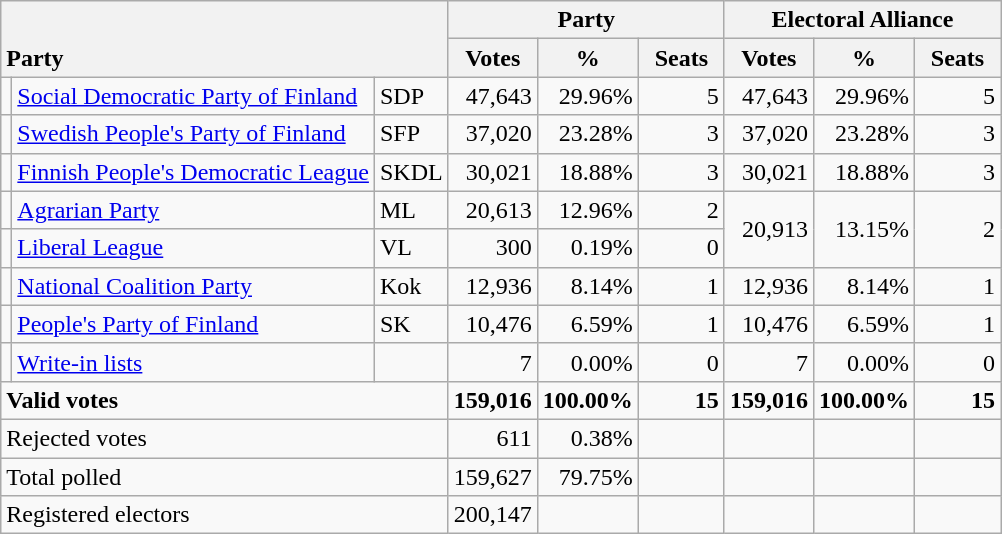<table class="wikitable" border="1" style="text-align:right;">
<tr>
<th style="text-align:left;" valign=bottom rowspan=2 colspan=3>Party</th>
<th colspan=3>Party</th>
<th colspan=3>Electoral Alliance</th>
</tr>
<tr>
<th align=center valign=bottom width="50">Votes</th>
<th align=center valign=bottom width="50">%</th>
<th align=center valign=bottom width="50">Seats</th>
<th align=center valign=bottom width="50">Votes</th>
<th align=center valign=bottom width="50">%</th>
<th align=center valign=bottom width="50">Seats</th>
</tr>
<tr>
<td></td>
<td align=left style="white-space: nowrap;"><a href='#'>Social Democratic Party of Finland</a></td>
<td align=left>SDP</td>
<td>47,643</td>
<td>29.96%</td>
<td>5</td>
<td>47,643</td>
<td>29.96%</td>
<td>5</td>
</tr>
<tr>
<td></td>
<td align=left><a href='#'>Swedish People's Party of Finland</a></td>
<td align=left>SFP</td>
<td>37,020</td>
<td>23.28%</td>
<td>3</td>
<td>37,020</td>
<td>23.28%</td>
<td>3</td>
</tr>
<tr>
<td></td>
<td align=left><a href='#'>Finnish People's Democratic League</a></td>
<td align=left>SKDL</td>
<td>30,021</td>
<td>18.88%</td>
<td>3</td>
<td>30,021</td>
<td>18.88%</td>
<td>3</td>
</tr>
<tr>
<td></td>
<td align=left><a href='#'>Agrarian Party</a></td>
<td align=left>ML</td>
<td>20,613</td>
<td>12.96%</td>
<td>2</td>
<td rowspan=2>20,913</td>
<td rowspan=2>13.15%</td>
<td rowspan=2>2</td>
</tr>
<tr>
<td></td>
<td align=left><a href='#'>Liberal League</a></td>
<td align=left>VL</td>
<td>300</td>
<td>0.19%</td>
<td>0</td>
</tr>
<tr>
<td></td>
<td align=left><a href='#'>National Coalition Party</a></td>
<td align=left>Kok</td>
<td>12,936</td>
<td>8.14%</td>
<td>1</td>
<td>12,936</td>
<td>8.14%</td>
<td>1</td>
</tr>
<tr>
<td></td>
<td align=left><a href='#'>People's Party of Finland</a></td>
<td align=left>SK</td>
<td>10,476</td>
<td>6.59%</td>
<td>1</td>
<td>10,476</td>
<td>6.59%</td>
<td>1</td>
</tr>
<tr>
<td></td>
<td align=left><a href='#'>Write-in lists</a></td>
<td align=left></td>
<td>7</td>
<td>0.00%</td>
<td>0</td>
<td>7</td>
<td>0.00%</td>
<td>0</td>
</tr>
<tr style="font-weight:bold">
<td align=left colspan=3>Valid votes</td>
<td>159,016</td>
<td>100.00%</td>
<td>15</td>
<td>159,016</td>
<td>100.00%</td>
<td>15</td>
</tr>
<tr>
<td align=left colspan=3>Rejected votes</td>
<td>611</td>
<td>0.38%</td>
<td></td>
<td></td>
<td></td>
<td></td>
</tr>
<tr>
<td align=left colspan=3>Total polled</td>
<td>159,627</td>
<td>79.75%</td>
<td></td>
<td></td>
<td></td>
<td></td>
</tr>
<tr>
<td align=left colspan=3>Registered electors</td>
<td>200,147</td>
<td></td>
<td></td>
<td></td>
<td></td>
<td></td>
</tr>
</table>
